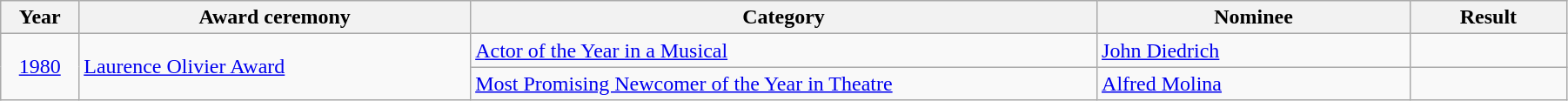<table class="wikitable" width="95%">
<tr>
<th width="5%">Year</th>
<th width="25%">Award ceremony</th>
<th width="40%">Category</th>
<th width="20%">Nominee</th>
<th width="10%">Result</th>
</tr>
<tr>
<td rowspan=2 align="center"><a href='#'>1980</a></td>
<td rowspan=2><a href='#'>Laurence Olivier Award</a></td>
<td><a href='#'>Actor of the Year in a Musical</a></td>
<td><a href='#'>John Diedrich</a></td>
<td></td>
</tr>
<tr>
<td><a href='#'>Most Promising Newcomer of the Year in Theatre</a></td>
<td><a href='#'>Alfred Molina</a></td>
<td></td>
</tr>
</table>
